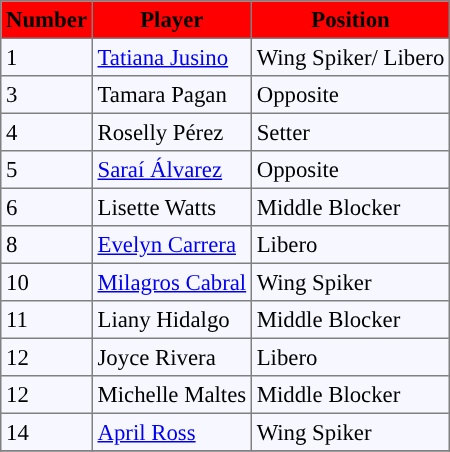<table bgcolor="#f7f8ff" cellpadding="3" cellspacing="0" border="1" style="font-size: 95%; border: gray solid 1px; border-collapse: collapse;">
<tr bgcolor="#ff0000">
<td align=center><strong>Number</strong></td>
<td align=center><strong>Player</strong></td>
<td align=center><strong>Position</strong></td>
</tr>
<tr align="left">
<td>1</td>
<td> <a href='#'>Tatiana Jusino</a></td>
<td>Wing Spiker/ Libero</td>
</tr>
<tr align="left">
<td>3</td>
<td> Tamara Pagan</td>
<td>Opposite</td>
</tr>
<tr align="left">
<td>4</td>
<td> Roselly Pérez</td>
<td>Setter</td>
</tr>
<tr align="left">
<td>5</td>
<td> <a href='#'>Saraí Álvarez</a></td>
<td>Opposite</td>
</tr>
<tr align="left">
<td>6</td>
<td> Lisette Watts</td>
<td>Middle Blocker</td>
</tr>
<tr align="left">
<td>8</td>
<td> <a href='#'>Evelyn Carrera</a></td>
<td>Libero</td>
</tr>
<tr align="left">
<td>10</td>
<td> <a href='#'>Milagros Cabral</a></td>
<td>Wing Spiker</td>
</tr>
<tr align="left">
<td>11</td>
<td> Liany Hidalgo</td>
<td>Middle Blocker</td>
</tr>
<tr align="left">
<td>12</td>
<td> Joyce Rivera</td>
<td>Libero</td>
</tr>
<tr align="left">
<td>12</td>
<td> Michelle Maltes</td>
<td>Middle Blocker</td>
</tr>
<tr align="left">
<td>14</td>
<td> <a href='#'>April Ross</a></td>
<td>Wing Spiker</td>
</tr>
<tr align="left">
</tr>
</table>
